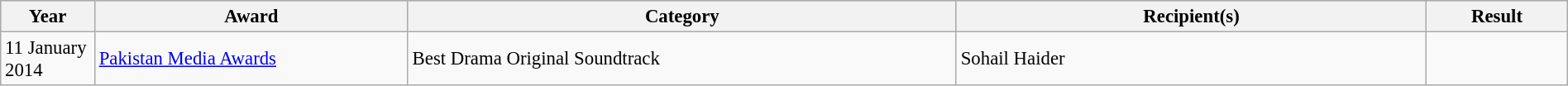<table class="wikitable" width="100%" style="font-size: 95%;">
<tr style="background:#ccc; text-align:center;">
<th scope="col" width="6%">Year</th>
<th scope="col" width="20%">Award</th>
<th scope="col" width="35%">Category</th>
<th scope="col" width="30%">Recipient(s)</th>
<th scope="col" width="10%">Result</th>
</tr>
<tr>
<td rowspan=2>11 January 2014</td>
<td rowspan=2><a href='#'>Pakistan Media Awards</a></td>
<td>Best Drama Original Soundtrack</td>
<td>Sohail Haider</td>
<td></td>
</tr>
</table>
